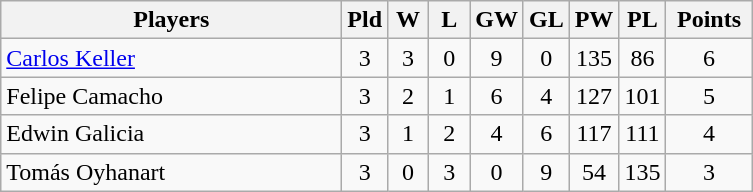<table class=wikitable style="text-align:center">
<tr>
<th width=220>Players</th>
<th width=20>Pld</th>
<th width=20>W</th>
<th width=20>L</th>
<th width=20>GW</th>
<th width=20>GL</th>
<th width=20>PW</th>
<th width=20>PL</th>
<th width=50>Points</th>
</tr>
<tr>
<td align=left> <a href='#'>Carlos Keller</a></td>
<td>3</td>
<td>3</td>
<td>0</td>
<td>9</td>
<td>0</td>
<td>135</td>
<td>86</td>
<td>6</td>
</tr>
<tr>
<td align=left> Felipe Camacho</td>
<td>3</td>
<td>2</td>
<td>1</td>
<td>6</td>
<td>4</td>
<td>127</td>
<td>101</td>
<td>5</td>
</tr>
<tr>
<td align=left> Edwin Galicia</td>
<td>3</td>
<td>1</td>
<td>2</td>
<td>4</td>
<td>6</td>
<td>117</td>
<td>111</td>
<td>4</td>
</tr>
<tr>
<td align=left> Tomás Oyhanart</td>
<td>3</td>
<td>0</td>
<td>3</td>
<td>0</td>
<td>9</td>
<td>54</td>
<td>135</td>
<td>3</td>
</tr>
</table>
